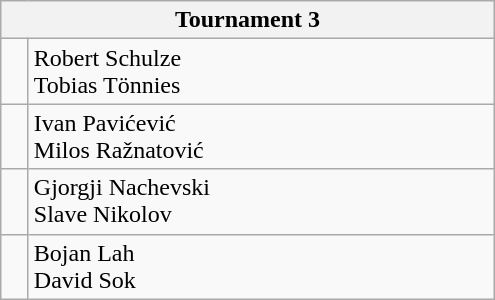<table class="wikitable" style="width:330px;">
<tr>
<th colspan="2">Tournament 3</th>
</tr>
<tr>
<td></td>
<td>Robert Schulze<br>Tobias Tönnies</td>
</tr>
<tr>
<td></td>
<td>Ivan Pavićević<br>Milos Ražnatović</td>
</tr>
<tr>
<td></td>
<td>Gjorgji Nachevski<br>Slave Nikolov</td>
</tr>
<tr>
<td></td>
<td>Bojan Lah<br>David Sok</td>
</tr>
</table>
